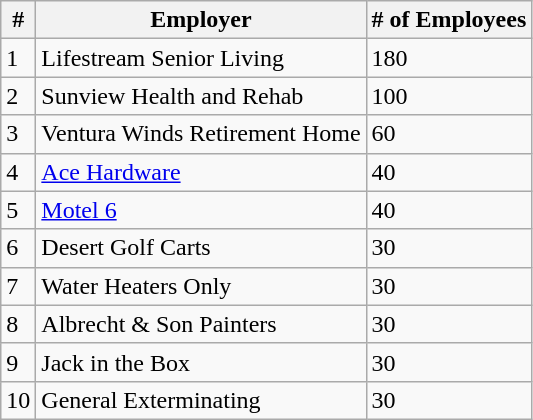<table class="wikitable">
<tr>
<th>#</th>
<th>Employer</th>
<th># of Employees</th>
</tr>
<tr>
<td>1</td>
<td>Lifestream Senior Living</td>
<td>180</td>
</tr>
<tr>
<td>2</td>
<td>Sunview Health and Rehab</td>
<td>100</td>
</tr>
<tr>
<td>3</td>
<td>Ventura Winds Retirement Home</td>
<td>60</td>
</tr>
<tr>
<td>4</td>
<td><a href='#'>Ace Hardware</a></td>
<td>40</td>
</tr>
<tr>
<td>5</td>
<td><a href='#'>Motel 6</a></td>
<td>40</td>
</tr>
<tr>
<td>6</td>
<td>Desert Golf Carts</td>
<td>30</td>
</tr>
<tr>
<td>7</td>
<td>Water Heaters Only</td>
<td>30</td>
</tr>
<tr>
<td>8</td>
<td>Albrecht & Son Painters</td>
<td>30</td>
</tr>
<tr>
<td>9</td>
<td>Jack in the Box</td>
<td>30</td>
</tr>
<tr>
<td>10</td>
<td>General Exterminating</td>
<td>30</td>
</tr>
</table>
